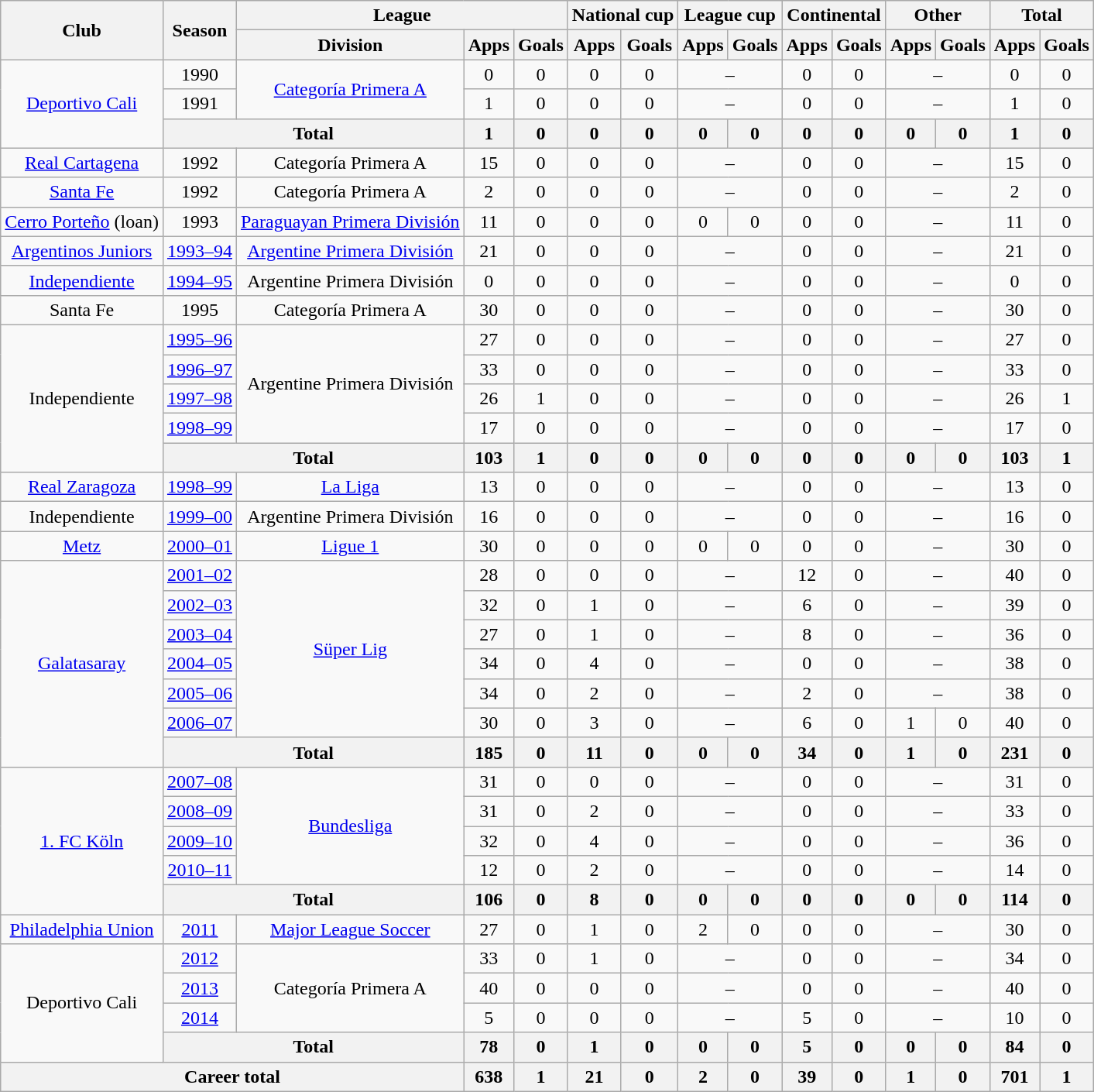<table class="wikitable" style="text-align:center">
<tr>
<th rowspan="2">Club</th>
<th rowspan="2">Season</th>
<th colspan="3">League</th>
<th colspan="2">National cup</th>
<th colspan="2">League cup</th>
<th colspan="2">Continental</th>
<th colspan="2">Other</th>
<th colspan="2">Total</th>
</tr>
<tr>
<th>Division</th>
<th>Apps</th>
<th>Goals</th>
<th>Apps</th>
<th>Goals</th>
<th>Apps</th>
<th>Goals</th>
<th>Apps</th>
<th>Goals</th>
<th>Apps</th>
<th>Goals</th>
<th>Apps</th>
<th>Goals</th>
</tr>
<tr>
<td rowspan="3"><a href='#'>Deportivo Cali</a></td>
<td>1990</td>
<td rowspan="2"><a href='#'>Categoría Primera A</a></td>
<td>0</td>
<td>0</td>
<td>0</td>
<td>0</td>
<td colspan="2">–</td>
<td>0</td>
<td>0</td>
<td colspan="2">–</td>
<td>0</td>
<td>0</td>
</tr>
<tr>
<td>1991</td>
<td>1</td>
<td>0</td>
<td>0</td>
<td>0</td>
<td colspan="2">–</td>
<td>0</td>
<td>0</td>
<td colspan="2">–</td>
<td>1</td>
<td>0</td>
</tr>
<tr>
<th colspan="2">Total</th>
<th>1</th>
<th>0</th>
<th>0</th>
<th>0</th>
<th>0</th>
<th>0</th>
<th>0</th>
<th>0</th>
<th>0</th>
<th>0</th>
<th>1</th>
<th>0</th>
</tr>
<tr>
<td><a href='#'>Real Cartagena</a></td>
<td>1992</td>
<td>Categoría Primera A</td>
<td>15</td>
<td>0</td>
<td>0</td>
<td>0</td>
<td colspan="2">–</td>
<td>0</td>
<td>0</td>
<td colspan="2">–</td>
<td>15</td>
<td>0</td>
</tr>
<tr>
<td><a href='#'>Santa Fe</a></td>
<td>1992</td>
<td>Categoría Primera A</td>
<td>2</td>
<td>0</td>
<td>0</td>
<td>0</td>
<td colspan="2">–</td>
<td>0</td>
<td>0</td>
<td colspan="2">–</td>
<td>2</td>
<td>0</td>
</tr>
<tr>
<td><a href='#'>Cerro Porteño</a> (loan)</td>
<td>1993</td>
<td><a href='#'>Paraguayan Primera División</a></td>
<td>11</td>
<td>0</td>
<td>0</td>
<td>0</td>
<td>0</td>
<td>0</td>
<td>0</td>
<td>0</td>
<td colspan="2">–</td>
<td>11</td>
<td>0</td>
</tr>
<tr>
<td><a href='#'>Argentinos Juniors</a></td>
<td><a href='#'>1993–94</a></td>
<td><a href='#'>Argentine Primera División</a></td>
<td>21</td>
<td>0</td>
<td>0</td>
<td>0</td>
<td colspan="2">–</td>
<td>0</td>
<td>0</td>
<td colspan="2">–</td>
<td>21</td>
<td>0</td>
</tr>
<tr>
<td><a href='#'>Independiente</a></td>
<td><a href='#'>1994–95</a></td>
<td>Argentine Primera División</td>
<td>0</td>
<td>0</td>
<td>0</td>
<td>0</td>
<td colspan="2">–</td>
<td>0</td>
<td>0</td>
<td colspan="2">–</td>
<td>0</td>
<td>0</td>
</tr>
<tr>
<td>Santa Fe</td>
<td>1995</td>
<td>Categoría Primera A</td>
<td>30</td>
<td>0</td>
<td>0</td>
<td>0</td>
<td colspan="2">–</td>
<td>0</td>
<td>0</td>
<td colspan="2">–</td>
<td>30</td>
<td>0</td>
</tr>
<tr>
<td rowspan="5">Independiente</td>
<td><a href='#'>1995–96</a></td>
<td rowspan="4">Argentine Primera División</td>
<td>27</td>
<td>0</td>
<td>0</td>
<td>0</td>
<td colspan="2">–</td>
<td>0</td>
<td>0</td>
<td colspan="2">–</td>
<td>27</td>
<td>0</td>
</tr>
<tr>
<td><a href='#'>1996–97</a></td>
<td>33</td>
<td>0</td>
<td>0</td>
<td>0</td>
<td colspan="2">–</td>
<td>0</td>
<td>0</td>
<td colspan="2">–</td>
<td>33</td>
<td>0</td>
</tr>
<tr>
<td><a href='#'>1997–98</a></td>
<td>26</td>
<td>1</td>
<td>0</td>
<td>0</td>
<td colspan="2">–</td>
<td>0</td>
<td>0</td>
<td colspan="2">–</td>
<td>26</td>
<td>1</td>
</tr>
<tr>
<td><a href='#'>1998–99</a></td>
<td>17</td>
<td>0</td>
<td>0</td>
<td>0</td>
<td colspan="2">–</td>
<td>0</td>
<td>0</td>
<td colspan="2">–</td>
<td>17</td>
<td>0</td>
</tr>
<tr>
<th colspan="2">Total</th>
<th>103</th>
<th>1</th>
<th>0</th>
<th>0</th>
<th>0</th>
<th>0</th>
<th>0</th>
<th>0</th>
<th>0</th>
<th>0</th>
<th>103</th>
<th>1</th>
</tr>
<tr>
<td><a href='#'>Real Zaragoza</a></td>
<td><a href='#'>1998–99</a></td>
<td><a href='#'>La Liga</a></td>
<td>13</td>
<td>0</td>
<td>0</td>
<td>0</td>
<td colspan="2">–</td>
<td>0</td>
<td>0</td>
<td colspan="2">–</td>
<td>13</td>
<td>0</td>
</tr>
<tr>
<td>Independiente</td>
<td><a href='#'>1999–00</a></td>
<td>Argentine Primera División</td>
<td>16</td>
<td>0</td>
<td>0</td>
<td>0</td>
<td colspan="2">–</td>
<td>0</td>
<td>0</td>
<td colspan="2">–</td>
<td>16</td>
<td>0</td>
</tr>
<tr>
<td><a href='#'>Metz</a></td>
<td><a href='#'>2000–01</a></td>
<td><a href='#'>Ligue 1</a></td>
<td>30</td>
<td>0</td>
<td>0</td>
<td>0</td>
<td>0</td>
<td>0</td>
<td>0</td>
<td>0</td>
<td colspan="2">–</td>
<td>30</td>
<td>0</td>
</tr>
<tr>
<td rowspan="7"><a href='#'>Galatasaray</a></td>
<td><a href='#'>2001–02</a></td>
<td rowspan="6"><a href='#'>Süper Lig</a></td>
<td>28</td>
<td>0</td>
<td>0</td>
<td>0</td>
<td colspan="2">–</td>
<td>12</td>
<td>0</td>
<td colspan="2">–</td>
<td>40</td>
<td>0</td>
</tr>
<tr>
<td><a href='#'>2002–03</a></td>
<td>32</td>
<td>0</td>
<td>1</td>
<td>0</td>
<td colspan="2">–</td>
<td>6</td>
<td>0</td>
<td colspan="2">–</td>
<td>39</td>
<td>0</td>
</tr>
<tr>
<td><a href='#'>2003–04</a></td>
<td>27</td>
<td>0</td>
<td>1</td>
<td>0</td>
<td colspan="2">–</td>
<td>8</td>
<td>0</td>
<td colspan="2">–</td>
<td>36</td>
<td>0</td>
</tr>
<tr>
<td><a href='#'>2004–05</a></td>
<td>34</td>
<td>0</td>
<td>4</td>
<td>0</td>
<td colspan="2">–</td>
<td>0</td>
<td>0</td>
<td colspan="2">–</td>
<td>38</td>
<td>0</td>
</tr>
<tr>
<td><a href='#'>2005–06</a></td>
<td>34</td>
<td>0</td>
<td>2</td>
<td>0</td>
<td colspan="2">–</td>
<td>2</td>
<td>0</td>
<td colspan="2">–</td>
<td>38</td>
<td>0</td>
</tr>
<tr>
<td><a href='#'>2006–07</a></td>
<td>30</td>
<td>0</td>
<td>3</td>
<td>0</td>
<td colspan="2">–</td>
<td>6</td>
<td>0</td>
<td>1</td>
<td>0</td>
<td>40</td>
<td>0</td>
</tr>
<tr>
<th colspan="2">Total</th>
<th>185</th>
<th>0</th>
<th>11</th>
<th>0</th>
<th>0</th>
<th>0</th>
<th>34</th>
<th>0</th>
<th>1</th>
<th>0</th>
<th>231</th>
<th>0</th>
</tr>
<tr>
<td rowspan="5"><a href='#'>1. FC Köln</a></td>
<td><a href='#'>2007–08</a></td>
<td rowspan="4"><a href='#'>Bundesliga</a></td>
<td>31</td>
<td>0</td>
<td>0</td>
<td>0</td>
<td colspan="2">–</td>
<td>0</td>
<td>0</td>
<td colspan="2">–</td>
<td>31</td>
<td>0</td>
</tr>
<tr>
<td><a href='#'>2008–09</a></td>
<td>31</td>
<td>0</td>
<td>2</td>
<td>0</td>
<td colspan="2">–</td>
<td>0</td>
<td>0</td>
<td colspan="2">–</td>
<td>33</td>
<td>0</td>
</tr>
<tr>
<td><a href='#'>2009–10</a></td>
<td>32</td>
<td>0</td>
<td>4</td>
<td>0</td>
<td colspan="2">–</td>
<td>0</td>
<td>0</td>
<td colspan="2">–</td>
<td>36</td>
<td>0</td>
</tr>
<tr>
<td><a href='#'>2010–11</a></td>
<td>12</td>
<td>0</td>
<td>2</td>
<td>0</td>
<td colspan="2">–</td>
<td>0</td>
<td>0</td>
<td colspan="2">–</td>
<td>14</td>
<td>0</td>
</tr>
<tr>
<th colspan="2">Total</th>
<th>106</th>
<th>0</th>
<th>8</th>
<th>0</th>
<th>0</th>
<th>0</th>
<th>0</th>
<th>0</th>
<th>0</th>
<th>0</th>
<th>114</th>
<th>0</th>
</tr>
<tr>
<td><a href='#'>Philadelphia Union</a></td>
<td><a href='#'>2011</a></td>
<td><a href='#'>Major League Soccer</a></td>
<td>27</td>
<td>0</td>
<td>1</td>
<td>0</td>
<td>2</td>
<td>0</td>
<td>0</td>
<td>0</td>
<td colspan="2">–</td>
<td>30</td>
<td>0</td>
</tr>
<tr>
<td rowspan="4">Deportivo Cali</td>
<td><a href='#'>2012</a></td>
<td rowspan="3">Categoría Primera A</td>
<td>33</td>
<td>0</td>
<td>1</td>
<td>0</td>
<td colspan="2">–</td>
<td>0</td>
<td>0</td>
<td colspan="2">–</td>
<td>34</td>
<td>0</td>
</tr>
<tr>
<td><a href='#'>2013</a></td>
<td>40</td>
<td>0</td>
<td>0</td>
<td>0</td>
<td colspan="2">–</td>
<td>0</td>
<td>0</td>
<td colspan="2">–</td>
<td>40</td>
<td>0</td>
</tr>
<tr>
<td><a href='#'>2014</a></td>
<td>5</td>
<td>0</td>
<td>0</td>
<td>0</td>
<td colspan="2">–</td>
<td>5</td>
<td>0</td>
<td colspan="2">–</td>
<td>10</td>
<td>0</td>
</tr>
<tr>
<th colspan="2">Total</th>
<th>78</th>
<th>0</th>
<th>1</th>
<th>0</th>
<th>0</th>
<th>0</th>
<th>5</th>
<th>0</th>
<th>0</th>
<th>0</th>
<th>84</th>
<th>0</th>
</tr>
<tr>
<th colspan="3">Career total</th>
<th>638</th>
<th>1</th>
<th>21</th>
<th>0</th>
<th>2</th>
<th>0</th>
<th>39</th>
<th>0</th>
<th>1</th>
<th>0</th>
<th>701</th>
<th>1</th>
</tr>
</table>
